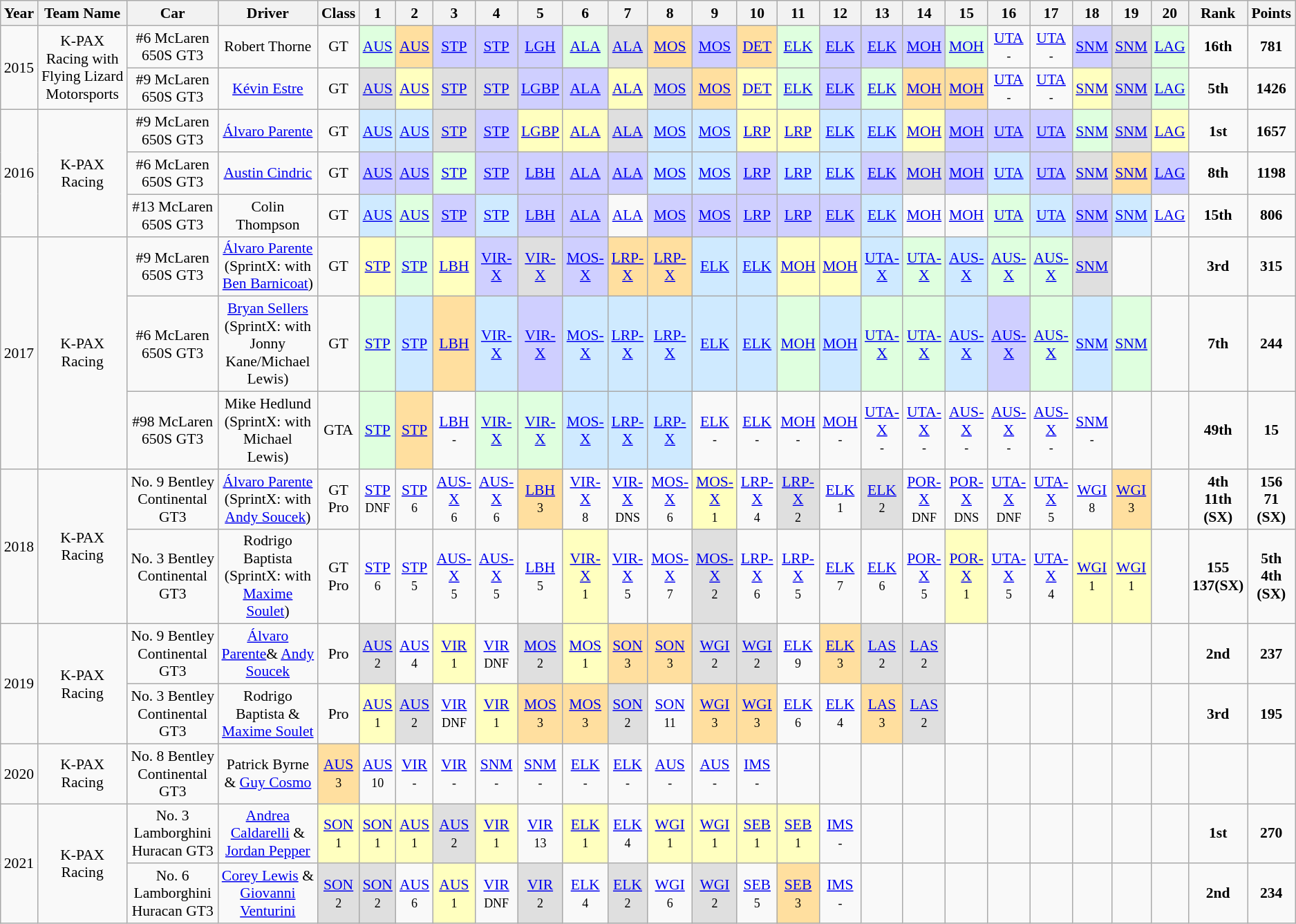<table class="wikitable" style="text-align:center; font-size:90%">
<tr>
<th>Year</th>
<th>Team Name</th>
<th>Car</th>
<th>Driver</th>
<th>Class</th>
<th>1</th>
<th>2</th>
<th>3</th>
<th>4</th>
<th>5</th>
<th>6</th>
<th>7</th>
<th>8</th>
<th>9</th>
<th>10</th>
<th>11</th>
<th>12</th>
<th>13</th>
<th>14</th>
<th>15</th>
<th>16</th>
<th>17</th>
<th>18</th>
<th>19</th>
<th>20</th>
<th>Rank</th>
<th>Points</th>
</tr>
<tr>
<td rowspan=2>2015</td>
<td rowspan=2>K-PAX Racing with Flying Lizard Motorsports</td>
<td>#6 McLaren 650S GT3</td>
<td>Robert Thorne</td>
<td>GT</td>
<td style="background:#DFFFDF;"><a href='#'>AUS</a> <br></td>
<td style="background:#FFDF9F;"><a href='#'>AUS</a> <br></td>
<td style="background:#CFCFFF;"><a href='#'>STP</a> <br></td>
<td style="background:#CFCFFF;"><a href='#'>STP</a> <br></td>
<td style="background:#CFCFFF;"><a href='#'>LGH</a> <br></td>
<td style="background:#DFFFDF;"><a href='#'>ALA</a> <br></td>
<td style="background:#DFDFDF;"><a href='#'>ALA</a> <br></td>
<td style="background:#FFDF9F;"><a href='#'>MOS</a><br></td>
<td style="background:#CFCFFF;"><a href='#'>MOS</a><br></td>
<td style="background:#FFDF9F;"><a href='#'>DET</a> <br></td>
<td style="background:#DFFFDF;"><a href='#'>ELK</a> <br></td>
<td style="background:#CFCFFF;"><a href='#'>ELK</a> <br></td>
<td style="background:#CFCFFF;"><a href='#'>ELK</a> <br></td>
<td style="background:#CFCFFF;"><a href='#'>MOH</a> <br></td>
<td style="background:#DFFFDF;"><a href='#'>MOH</a> <br></td>
<td style="background:#;"><a href='#'>UTA</a> <br><small>-</small></td>
<td style="background:#;"><a href='#'>UTA</a> <br><small>-</small></td>
<td style="background:#CFCFFF;"><a href='#'>SNM</a> <br></td>
<td style="background:#DFDFDF;"><a href='#'>SNM</a> <br></td>
<td style="background:#DFFFDF;"><a href='#'>LAG</a><br></td>
<td><strong>16th</strong></td>
<td><strong>781</strong></td>
</tr>
<tr>
<td>#9 McLaren 650S GT3</td>
<td><a href='#'>Kévin Estre</a></td>
<td>GT</td>
<td style="background:#DFDFDF;"><a href='#'>AUS</a> <br></td>
<td style="background:#FFFFBF;"><a href='#'>AUS</a> <br></td>
<td style="background:#DFDFDF;"><a href='#'>STP</a> <br></td>
<td style="background:#DFDFDF;"><a href='#'>STP</a> <br></td>
<td style="background:#CFCFFF;"><a href='#'>LGBP</a> <br></td>
<td style="background:#CFCFFF;"><a href='#'>ALA</a> <br></td>
<td style="background:#FFFFBF;"><a href='#'>ALA</a> <br></td>
<td style="background:#DFDFDF;"><a href='#'>MOS</a><br></td>
<td style="background:#FFDF9F;"><a href='#'>MOS</a><br></td>
<td style="background:#FFFFBF;"><a href='#'>DET</a> <br></td>
<td style="background:#DFFFDF;"><a href='#'>ELK</a> <br></td>
<td style="background:#CFCFFF;"><a href='#'>ELK</a> <br></td>
<td style="background:#DFFFDF;"><a href='#'>ELK</a> <br></td>
<td style="background:#FFDF9F;"><a href='#'>MOH</a> <br></td>
<td style="background:#FFDF9F;"><a href='#'>MOH</a> <br></td>
<td style="background:#;"><a href='#'>UTA</a> <br><small>-</small></td>
<td style="background:#;"><a href='#'>UTA</a> <br><small>-</small></td>
<td style="background:#FFFFBF;"><a href='#'>SNM</a> <br></td>
<td style="background:#DFDFDF;"><a href='#'>SNM</a> <br></td>
<td style="background:#DFFFDF;"><a href='#'>LAG</a><br></td>
<td><strong>5th</strong></td>
<td><strong>1426</strong></td>
</tr>
<tr>
<td rowspan=3>2016</td>
<td rowspan=3>K-PAX Racing</td>
<td>#9 McLaren 650S GT3</td>
<td><a href='#'>Álvaro Parente</a></td>
<td>GT</td>
<td style="background:#CFEAFF;"><a href='#'>AUS</a> <br></td>
<td style="background:#CFEAFF;"><a href='#'>AUS</a> <br></td>
<td style="background: #DFDFDF;"><a href='#'>STP</a> <br></td>
<td style="background:#CFCFFF;"><a href='#'>STP</a> <br></td>
<td style="background:#FFFFBF;"><a href='#'>LGBP</a> <br></td>
<td style="background:#FFFFBF;"><a href='#'>ALA</a> <br></td>
<td style="background:#DFDFDF;"><a href='#'>ALA</a> <br></td>
<td style="background:#CFEAFF;"><a href='#'>MOS</a><br></td>
<td style="background:#CFEAFF;"><a href='#'>MOS</a><br></td>
<td style="background:#FFFFBF;"><a href='#'>LRP</a> <br></td>
<td style="background:#FFFFBF;"><a href='#'>LRP</a> <br></td>
<td style="background:#CFEAFF;"><a href='#'>ELK</a> <br></td>
<td style="background:#CFEAFF;"><a href='#'>ELK</a> <br></td>
<td style="background:#FFFFBF;"><a href='#'>MOH</a> <br></td>
<td style="background:#CFCFFF;"><a href='#'>MOH</a> <br></td>
<td style="background:#CFCFFF;"><a href='#'>UTA</a> <br></td>
<td style="background:#CFCFFF;"><a href='#'>UTA</a> <br></td>
<td style="background:#DFFFDF;"><a href='#'>SNM</a> <br></td>
<td style="background:#DFDFDF;"><a href='#'>SNM</a> <br></td>
<td style="background:#FFFFBF;"><a href='#'>LAG</a><br></td>
<td><strong>1st</strong></td>
<td><strong>1657</strong></td>
</tr>
<tr>
<td>#6 McLaren 650S GT3</td>
<td><a href='#'>Austin Cindric</a></td>
<td>GT</td>
<td style="background:#CFCFFF;"><a href='#'>AUS</a> <br></td>
<td style="background:#CFCFFF;"><a href='#'>AUS</a> <br></td>
<td style="background:#DFFFDF;"><a href='#'>STP</a> <br></td>
<td style="background:#CFCFFF;"><a href='#'>STP</a> <br></td>
<td style="background:#CFCFFF;"><a href='#'>LBH</a> <br></td>
<td style="background:#CFCFFF;"><a href='#'>ALA</a> <br></td>
<td style="background:#CFCFFF;"><a href='#'>ALA</a> <br></td>
<td style="background:#CFEAFF;"><a href='#'>MOS</a><br></td>
<td style="background:#CFEAFF;"><a href='#'>MOS</a><br></td>
<td style="background:#CFCFFF;"><a href='#'>LRP</a> <br></td>
<td style="background:#CFEAFF;"><a href='#'>LRP</a> <br></td>
<td style="background:#CFEAFF;"><a href='#'>ELK</a> <br></td>
<td style="background:#CFCFFF;"><a href='#'>ELK</a> <br></td>
<td style="background:#DFDFDF;"><a href='#'>MOH</a> <br></td>
<td style="background:#CFCFFF;"><a href='#'>MOH</a> <br></td>
<td style="background:#CFEAFF;"><a href='#'>UTA</a> <br></td>
<td style="background:#CFCFFF;"><a href='#'>UTA</a> <br></td>
<td style="background:#DFDFDF;"><a href='#'>SNM</a> <br></td>
<td style="background:#FFDF9F;"><a href='#'>SNM</a> <br></td>
<td style="background:#CFCFFF;"><a href='#'>LAG</a><br></td>
<td><strong>8th</strong></td>
<td><strong>1198</strong></td>
</tr>
<tr>
<td>#13 McLaren 650S GT3</td>
<td>Colin Thompson</td>
<td>GT</td>
<td style="background:#CFEAFF;"><a href='#'>AUS</a> <br></td>
<td style="background:#DFFFDF;"><a href='#'>AUS</a> <br></td>
<td style="background:#CFCFFF;"><a href='#'>STP</a> <br></td>
<td style="background:#CFEAFF;"><a href='#'>STP</a> <br></td>
<td style="background:#CFCFFF;"><a href='#'>LBH</a> <br></td>
<td style="background:#CFCFFF;"><a href='#'>ALA</a> <br></td>
<td style="background:#;"><a href='#'>ALA</a> <br></td>
<td style="background:#CFCFFF;"><a href='#'>MOS</a><br></td>
<td style="background:#CFCFFF;"><a href='#'>MOS</a><br></td>
<td style="background:#CFCFFF;"><a href='#'>LRP</a> <br></td>
<td style="background:#CFCFFF;"><a href='#'>LRP</a> <br></td>
<td style="background:#CFCFFF;"><a href='#'>ELK</a> <br></td>
<td style="background:#CFEAFF;"><a href='#'>ELK</a> <br></td>
<td style="background:#;"><a href='#'>MOH</a> <br></td>
<td style="background:#;"><a href='#'>MOH</a> <br></td>
<td style="background:#DFFFDF;"><a href='#'>UTA</a> <br></td>
<td style="background:#CFEAFF;"><a href='#'>UTA</a> <br></td>
<td style="background:#CFCFFF;"><a href='#'>SNM</a> <br></td>
<td style="background:#CFEAFF;"><a href='#'>SNM</a> <br></td>
<td style="background:# CFCFFF;"><a href='#'>LAG</a><br></td>
<td><strong>15th</strong></td>
<td><strong>806</strong></td>
</tr>
<tr>
<td rowspan=3>2017</td>
<td rowspan=3>K-PAX Racing</td>
<td>#9 McLaren 650S GT3</td>
<td><a href='#'>Álvaro Parente</a><br>(SprintX: with <a href='#'>Ben Barnicoat</a>)</td>
<td>GT</td>
<td style="background:#FFFFBF;"><a href='#'>STP</a> <br></td>
<td style="background:#DFFFDF;"><a href='#'>STP</a> <br></td>
<td style="background:#FFFFBF;"><a href='#'>LBH</a> <br></td>
<td style="background:#CFCFFF;"><a href='#'>VIR-X</a> <br></td>
<td style="background:#DFDFDF;"><a href='#'>VIR-X</a> <br></td>
<td style="background:#CFCFFF;"><a href='#'>MOS-X</a><br></td>
<td style="background:#FFDF9F;"><a href='#'>LRP-X</a> <br></td>
<td style="background:#FFDF9F;"><a href='#'>LRP-X</a> <br></td>
<td style="background:#CFEAFF;"><a href='#'>ELK</a> <br></td>
<td style="background:#CFEAFF;"><a href='#'>ELK</a> <br></td>
<td style="background:#FFFFBF;"><a href='#'>MOH</a> <br></td>
<td style="background:#FFFFBF;"><a href='#'>MOH</a> <br></td>
<td style="background:#CFEAFF;"><a href='#'>UTA-X</a> <br></td>
<td style="background:#DFFFDF;"><a href='#'>UTA-X</a> <br></td>
<td style="background:#CFEAFF;"><a href='#'>AUS-X</a> <br></td>
<td style="background:#DFFFDF;"><a href='#'>AUS-X</a> <br></td>
<td style="background:#DFFFDF;"><a href='#'>AUS-X</a> <br></td>
<td style="background:#DFDFDF;"><a href='#'>SNM</a> <br></td>
<td></td>
<td></td>
<td><strong>3rd</strong></td>
<td><strong>315</strong></td>
</tr>
<tr>
<td>#6 McLaren 650S GT3</td>
<td><a href='#'>Bryan Sellers</a> <br>(SprintX: with Jonny Kane/Michael Lewis)</td>
<td>GT</td>
<td style="background:#DFFFDF;"><a href='#'>STP</a> <br></td>
<td style="background:#CFEAFF;"><a href='#'>STP</a> <br></td>
<td style="background:#FFDF9F;"><a href='#'>LBH</a> <br></td>
<td style="background:#CFEAFF;"><a href='#'>VIR-X</a> <br></td>
<td style="background:#CFCFFF;"><a href='#'>VIR-X</a> <br></td>
<td style="background:#CFEAFF;"><a href='#'>MOS-X</a><br></td>
<td style="background:#CFEAFF;"><a href='#'>LRP-X</a> <br></td>
<td style="background:#CFEAFF;"><a href='#'>LRP-X</a> <br></td>
<td style="background:#CFEAFF;"><a href='#'>ELK</a> <br></td>
<td style="background:#CFEAFF;"><a href='#'>ELK</a> <br></td>
<td style="background:#DFFFDF;"><a href='#'>MOH</a> <br></td>
<td style="background:#CFEAFF;"><a href='#'>MOH</a> <br></td>
<td style="background:#DFFFDF;"><a href='#'>UTA-X</a> <br></td>
<td style="background:#DFFFDF;"><a href='#'>UTA-X</a> <br></td>
<td style="background:#CFEAFF;"><a href='#'>AUS-X</a> <br></td>
<td style="background:#CFCFFF;"><a href='#'>AUS-X</a> <br></td>
<td style="background:#DFFFDF;"><a href='#'>AUS-X</a> <br></td>
<td style="background:#CFEAFF;"><a href='#'>SNM</a> <br></td>
<td style="background:#DFFFDF;"><a href='#'>SNM</a> <br></td>
<td></td>
<td><strong>7th</strong></td>
<td><strong>244</strong></td>
</tr>
<tr>
<td>#98 McLaren 650S GT3</td>
<td>Mike Hedlund <br>(SprintX: with Michael Lewis)</td>
<td>GTA</td>
<td style="background:#DFFFDF;"><a href='#'>STP</a> <br></td>
<td style="background:#FFDF9F;"><a href='#'>STP</a> <br></td>
<td style="background:;"><a href='#'>LBH</a> <br><small>-</small></td>
<td style="background:#DFFFDF;"><a href='#'>VIR-X</a> <br></td>
<td style="background:#DFFFDF;"><a href='#'>VIR-X</a> <br></td>
<td style="background:#CFEAFF;"><a href='#'>MOS-X</a><br></td>
<td style="background:#CFEAFF;"><a href='#'>LRP-X</a> <br></td>
<td style="background:#CFEAFF;"><a href='#'>LRP-X</a> <br></td>
<td style="background:;"><a href='#'>ELK</a> <br><small>-</small></td>
<td style="background:;"><a href='#'>ELK</a> <br><small>-</small></td>
<td style="background:;"><a href='#'>MOH</a> <br><small>-</small></td>
<td style="background:;"><a href='#'>MOH</a> <br><small>-</small></td>
<td style="background:;"><a href='#'>UTA-X</a> <br><small>-</small></td>
<td style="background:;"><a href='#'>UTA-X</a> <br><small>-</small></td>
<td style="background:;"><a href='#'>AUS-X</a> <br><small>-</small></td>
<td style="background:;"><a href='#'>AUS-X</a> <br><small>-</small></td>
<td style="background:;"><a href='#'>AUS-X</a> <br><small>-</small></td>
<td style="background:;"><a href='#'>SNM</a> <br><small>-</small></td>
<td></td>
<td></td>
<td><strong>49th</strong></td>
<td><strong>15</strong></td>
</tr>
<tr>
<td rowspan=2>2018</td>
<td rowspan=2>K-PAX Racing</td>
<td>No. 9 Bentley Continental GT3</td>
<td><a href='#'>Álvaro Parente</a><br>(SprintX: with <a href='#'>Andy Soucek</a>)</td>
<td>GT Pro</td>
<td style="background:#;"><a href='#'>STP</a> <br><small>DNF</small></td>
<td style="background:#;"><a href='#'>STP</a> <br><small>6</small></td>
<td style="background:;"><a href='#'>AUS-X</a> <br><small>6</small></td>
<td style="background:;"><a href='#'>AUS-X</a> <br><small>6</small></td>
<td style="background:#FFDF9F;"><a href='#'>LBH</a> <br><small>3</small></td>
<td style="background:#;"><a href='#'>VIR-X</a> <br><small>8</small></td>
<td style="background:#;"><a href='#'>VIR-X</a> <br><small>DNS</small></td>
<td style="background:#;"><a href='#'>MOS-X</a><br><small>6</small></td>
<td style="background:#FFFFBF;"><a href='#'>MOS-X</a><br><small>1</small></td>
<td style="background:#;"><a href='#'>LRP-X</a> <br><small>4</small></td>
<td style="background:#DFDFDF;"><a href='#'>LRP-X</a> <br><small>2</small></td>
<td style="background:FFFFBF;"><a href='#'>ELK</a> <br><small>1</small></td>
<td style="background:#DFDFDF;"><a href='#'>ELK</a> <br><small>2</small></td>
<td style="background:;"><a href='#'>POR-X</a><br><small>DNF</small></td>
<td style="background:;"><a href='#'>POR-X</a><br><small>DNS</small></td>
<td style="background:;"><a href='#'>UTA-X</a> <br><small>DNF</small></td>
<td style="background:;"><a href='#'>UTA-X</a> <br><small>5</small></td>
<td style="background:;"><a href='#'>WGI</a> <br><small>8</small></td>
<td style="background:#FFDF9F;"><a href='#'>WGI</a> <br><small>3</small></td>
<td></td>
<td><strong>4th<br>11th (SX)</strong></td>
<td><strong>156<br>71 (SX)</strong></td>
</tr>
<tr>
<td>No. 3 Bentley Continental GT3</td>
<td>Rodrigo Baptista<br>(SprintX: with <a href='#'>Maxime Soulet</a>)</td>
<td>GT Pro</td>
<td style="background:#;"><a href='#'>STP</a> <br><small>6</small></td>
<td style="background:#;"><a href='#'>STP</a> <br><small>5</small></td>
<td style="background:;"><a href='#'>AUS-X</a> <br><small>5</small></td>
<td style="background:;"><a href='#'>AUS-X</a> <br><small>5</small></td>
<td style="background:;"><a href='#'>LBH</a> <br><small>5</small></td>
<td style="background:#FFFFBF;"><a href='#'>VIR-X</a> <br><small>1</small></td>
<td style="background:#;"><a href='#'>VIR-X</a> <br><small>5</small></td>
<td style="background:#;"><a href='#'>MOS-X</a><br><small>7</small></td>
<td style="background:#DFDFDF;"><a href='#'>MOS-X</a><br><small>2</small></td>
<td style="background:#;"><a href='#'>LRP-X</a> <br><small>6</small></td>
<td style="background:#;"><a href='#'>LRP-X</a> <br><small>5</small></td>
<td style="background:;"><a href='#'>ELK</a> <br><small>7</small></td>
<td style="background:;"><a href='#'>ELK</a> <br><small>6</small></td>
<td style="background:;"><a href='#'>POR-X</a><br><small>5</small></td>
<td style="background:#FFFFBF;"><a href='#'>POR-X</a><br><small>1</small></td>
<td style="background:;"><a href='#'>UTA-X</a> <br><small>5</small></td>
<td style="background:;"><a href='#'>UTA-X</a> <br><small>4</small></td>
<td style="background:#FFFFBF;"><a href='#'>WGI</a> <br><small>1</small></td>
<td style="background:#FFFFBF;"><a href='#'>WGI</a> <br><small>1</small></td>
<td></td>
<td><strong>155<br>137(SX)</strong></td>
<td><strong>5th<br>4th (SX)</strong></td>
</tr>
<tr>
<td rowspan=2>2019</td>
<td rowspan=2>K-PAX Racing</td>
<td>No. 9 Bentley Continental GT3</td>
<td><a href='#'>Álvaro Parente</a>& <a href='#'>Andy Soucek</a></td>
<td>Pro</td>
<td style="background:#DFDFDF;"><a href='#'>AUS</a> <br><small>2</small></td>
<td style="background:#;"><a href='#'>AUS</a> <br><small>4</small></td>
<td style="background:#FFFFBF;"><a href='#'>VIR</a> <br><small>1</small></td>
<td style="background:#;"><a href='#'>VIR</a> <br><small>DNF</small></td>
<td style="background:#DFDFDF;"><a href='#'>MOS</a><br><small>2</small></td>
<td style="background:#FFFFBF;"><a href='#'>MOS</a><br><small>1</small></td>
<td style="background:#FFDF9F;"><a href='#'>SON</a> <br><small>3</small></td>
<td style="background:#FFDF9F;"><a href='#'>SON</a> <br><small>3</small></td>
<td style="background:#DFDFDF;"><a href='#'>WGI</a> <br><small>2</small></td>
<td style="background:#DFDFDF;"><a href='#'>WGI</a> <br><small>2</small></td>
<td style="background:#;"><a href='#'>ELK</a> <br><small>9</small></td>
<td style="background:#FFDF9F;"><a href='#'>ELK</a> <br><small>3</small></td>
<td style="background:#DFDFDF;"><a href='#'>LAS</a> <br><small>2</small></td>
<td style="background:#DFDFDF;"><a href='#'>LAS</a> <br><small>2</small></td>
<td></td>
<td></td>
<td></td>
<td></td>
<td></td>
<td></td>
<td><strong>2nd</strong></td>
<td><strong>237</strong></td>
</tr>
<tr>
<td>No. 3 Bentley Continental GT3</td>
<td>Rodrigo Baptista & <a href='#'>Maxime Soulet</a></td>
<td>Pro</td>
<td style="background:#FFFFBF;"><a href='#'>AUS</a> <br><small>1</small></td>
<td style="background:#DFDFDF;"><a href='#'>AUS</a> <br><small>2</small></td>
<td style="background:#;"><a href='#'>VIR</a> <br><small>DNF</small></td>
<td style="background:#FFFFBF;"><a href='#'>VIR</a> <br><small>1</small></td>
<td style="background:#FFDF9F;"><a href='#'>MOS</a><br><small>3</small></td>
<td style="background:#FFDF9F;"><a href='#'>MOS</a><br><small>3</small></td>
<td style="background:#DFDFDF;"><a href='#'>SON</a> <br><small>2</small></td>
<td style="background:#;"><a href='#'>SON</a> <br><small>11</small></td>
<td style="background:#FFDF9F;"><a href='#'>WGI</a> <br><small>3</small></td>
<td style="background:#FFDF9F;"><a href='#'>WGI</a> <br><small>3</small></td>
<td style="background:#;"><a href='#'>ELK</a> <br><small>6</small></td>
<td style="background:#;"><a href='#'>ELK</a> <br><small>4</small></td>
<td style="background:#FFDF9F;"><a href='#'>LAS</a> <br><small>3</small></td>
<td style="background:#DFDFDF;"><a href='#'>LAS</a> <br><small>2</small></td>
<td></td>
<td></td>
<td></td>
<td></td>
<td></td>
<td></td>
<td><strong>3rd</strong></td>
<td><strong>195</strong></td>
</tr>
<tr>
<td>2020</td>
<td>K-PAX Racing</td>
<td>No. 8 Bentley Continental GT3</td>
<td>Patrick Byrne & <a href='#'>Guy Cosmo</a></td>
<td style="background:#FFDF9F;"><a href='#'>AUS</a> <br><small>3</small></td>
<td style="background:#;"><a href='#'>AUS</a> <br><small>10</small></td>
<td style="background:#;"><a href='#'>VIR</a> <br><small>-</small></td>
<td style="background:#;"><a href='#'>VIR</a> <br><small>-</small></td>
<td style="background:#;"><a href='#'>SNM</a> <br><small>-</small></td>
<td style="background:#;"><a href='#'>SNM</a> <br><small>-</small></td>
<td style="background:#;"><a href='#'>ELK</a> <br><small>-</small></td>
<td style="background:#;"><a href='#'>ELK</a> <br><small>-</small></td>
<td style="background:#;"><a href='#'>AUS</a> <br><small>-</small></td>
<td style="background:#;"><a href='#'>AUS</a> <br><small>-</small></td>
<td style="background:#;"><a href='#'>IMS</a> <br><small>-</small></td>
<td></td>
<td></td>
<td></td>
<td></td>
<td></td>
<td></td>
<td></td>
<td></td>
<td></td>
<td></td>
<td></td>
<td></td>
</tr>
<tr>
<td rowspan=2>2021</td>
<td rowspan=2>K-PAX Racing</td>
<td>No. 3 Lamborghini Huracan GT3</td>
<td><a href='#'>Andrea Caldarelli</a> & <a href='#'>Jordan Pepper</a></td>
<td style="background:#FFFFBF;"><a href='#'>SON</a> <br><small>1</small></td>
<td style="background:#FFFFBF;"><a href='#'>SON</a> <br><small>1</small></td>
<td style="background:#FFFFBF;"><a href='#'>AUS</a> <br><small>1</small></td>
<td style="background:#DFDFDF;"><a href='#'>AUS</a> <br><small>2</small></td>
<td style="background:#FFFFBF;"><a href='#'>VIR</a> <br><small>1</small></td>
<td style="background:#;"><a href='#'>VIR</a> <br><small>13</small></td>
<td style="background:#FFFFBF;"><a href='#'>ELK</a> <br><small>1</small></td>
<td style="background:#;"><a href='#'>ELK</a> <br><small>4</small></td>
<td style="background:#FFFFBF;"><a href='#'>WGI</a> <br><small>1</small></td>
<td style="background:#FFFFBF;"><a href='#'>WGI</a> <br><small>1</small></td>
<td style="background:#FFFFBF;"><a href='#'>SEB</a> <br><small>1</small></td>
<td style="background:#FFFFBF;"><a href='#'>SEB</a> <br><small>1</small></td>
<td style="background:#;"><a href='#'>IMS</a> <br><small>-</small></td>
<td></td>
<td></td>
<td></td>
<td></td>
<td></td>
<td></td>
<td></td>
<td></td>
<td><strong>1st</strong></td>
<td><strong>270</strong></td>
</tr>
<tr>
<td>No. 6 Lamborghini Huracan GT3</td>
<td><a href='#'>Corey Lewis</a> & <a href='#'>Giovanni Venturini</a></td>
<td style="background:#DFDFDF;"><a href='#'>SON</a> <br><small>2</small></td>
<td style="background:#DFDFDF;"><a href='#'>SON</a> <br><small>2</small></td>
<td style="background:#;"><a href='#'>AUS</a> <br><small>6</small></td>
<td style="background:#FFFFBF;"><a href='#'>AUS</a> <br><small>1</small></td>
<td style="background:#;"><a href='#'>VIR</a> <br><small>DNF</small></td>
<td style="background:#DFDFDF;"><a href='#'>VIR</a> <br><small>2</small></td>
<td style="background:#;"><a href='#'>ELK</a> <br><small>4</small></td>
<td style="background:#DFDFDF;"><a href='#'>ELK</a> <br><small>2</small></td>
<td style="background:#;"><a href='#'>WGI</a> <br><small>6</small></td>
<td style="background:#DFDFDF;"><a href='#'>WGI</a> <br><small>2</small></td>
<td style="background:#;"><a href='#'>SEB</a> <br><small>5</small></td>
<td style="background:#FFDF9F;"><a href='#'>SEB</a> <br><small>3</small></td>
<td style="background:#;"><a href='#'>IMS</a> <br><small>-</small></td>
<td></td>
<td></td>
<td></td>
<td></td>
<td></td>
<td></td>
<td></td>
<td></td>
<td><strong>2nd</strong></td>
<td><strong>234</strong></td>
</tr>
</table>
